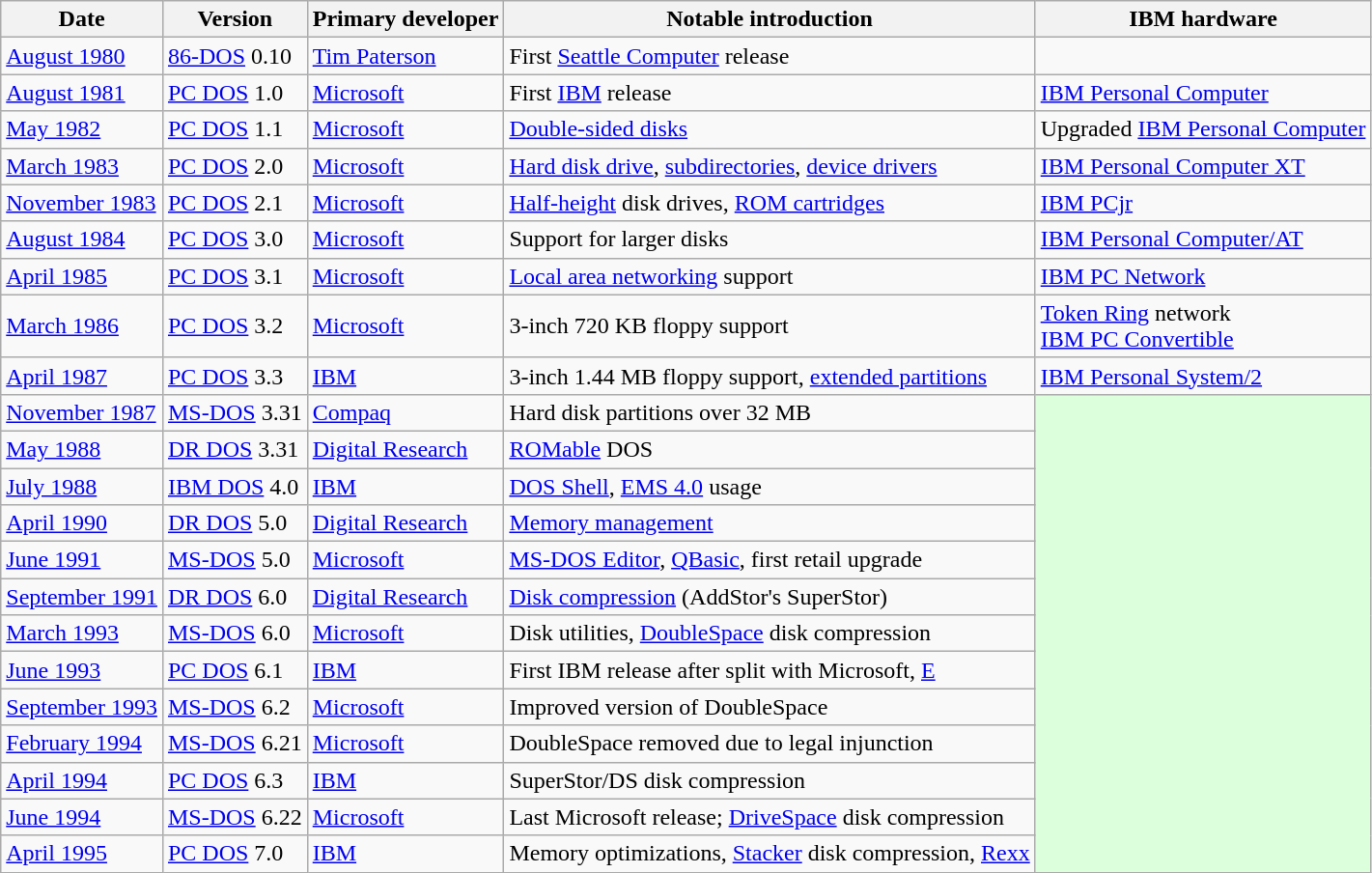<table class="wikitable">
<tr>
<th>Date</th>
<th>Version</th>
<th>Primary developer</th>
<th>Notable introduction</th>
<th>IBM hardware</th>
</tr>
<tr>
<td><a href='#'>August 1980</a></td>
<td><a href='#'>86-DOS</a> 0.10</td>
<td><a href='#'>Tim Paterson</a></td>
<td>First <a href='#'>Seattle Computer</a> release</td>
<td></td>
</tr>
<tr>
<td><a href='#'>August 1981</a></td>
<td><a href='#'>PC DOS</a> 1.0</td>
<td><a href='#'>Microsoft</a></td>
<td>First <a href='#'>IBM</a> release</td>
<td><a href='#'>IBM Personal Computer</a></td>
</tr>
<tr>
<td><a href='#'>May 1982</a></td>
<td><a href='#'>PC DOS</a> 1.1</td>
<td><a href='#'>Microsoft</a></td>
<td><a href='#'>Double-sided disks</a></td>
<td>Upgraded <a href='#'>IBM Personal Computer</a></td>
</tr>
<tr>
<td><a href='#'>March 1983</a></td>
<td><a href='#'>PC DOS</a> 2.0</td>
<td><a href='#'>Microsoft</a></td>
<td><a href='#'>Hard disk drive</a>, <a href='#'>subdirectories</a>, <a href='#'>device drivers</a></td>
<td><a href='#'>IBM Personal Computer XT</a></td>
</tr>
<tr>
<td><a href='#'>November 1983</a></td>
<td><a href='#'>PC DOS</a> 2.1</td>
<td><a href='#'>Microsoft</a></td>
<td><a href='#'>Half-height</a> disk drives, <a href='#'>ROM cartridges</a></td>
<td><a href='#'>IBM PCjr</a></td>
</tr>
<tr>
<td><a href='#'>August 1984</a></td>
<td><a href='#'>PC DOS</a> 3.0</td>
<td><a href='#'>Microsoft</a></td>
<td>Support for larger disks</td>
<td><a href='#'>IBM Personal Computer/AT</a></td>
</tr>
<tr>
<td><a href='#'>April 1985</a></td>
<td><a href='#'>PC DOS</a> 3.1</td>
<td><a href='#'>Microsoft</a></td>
<td><a href='#'>Local area networking</a> support</td>
<td><a href='#'>IBM PC Network</a></td>
</tr>
<tr>
<td><a href='#'>March 1986</a></td>
<td><a href='#'>PC DOS</a> 3.2</td>
<td><a href='#'>Microsoft</a></td>
<td>3-inch 720 KB floppy support</td>
<td><a href='#'>Token Ring</a> network<br><a href='#'>IBM PC Convertible</a></td>
</tr>
<tr>
<td><a href='#'>April 1987</a></td>
<td><a href='#'>PC DOS</a> 3.3</td>
<td><a href='#'>IBM</a></td>
<td>3-inch 1.44 MB floppy support, <a href='#'>extended partitions</a></td>
<td><a href='#'>IBM Personal System/2</a></td>
</tr>
<tr>
<td><a href='#'>November 1987</a></td>
<td><a href='#'>MS-DOS</a> 3.31</td>
<td><a href='#'>Compaq</a></td>
<td>Hard disk partitions over 32 MB</td>
<td rowspan=13 style="background: #dcffdc;"></td>
</tr>
<tr>
<td><a href='#'>May 1988</a></td>
<td><a href='#'>DR DOS</a> 3.31</td>
<td><a href='#'>Digital Research</a></td>
<td><a href='#'>ROMable</a> DOS</td>
</tr>
<tr>
<td><a href='#'>July 1988</a></td>
<td><a href='#'>IBM DOS</a> 4.0</td>
<td><a href='#'>IBM</a></td>
<td><a href='#'>DOS Shell</a>, <a href='#'>EMS 4.0</a> usage</td>
</tr>
<tr>
<td><a href='#'>April 1990</a></td>
<td><a href='#'>DR DOS</a> 5.0</td>
<td><a href='#'>Digital Research</a></td>
<td><a href='#'>Memory management</a></td>
</tr>
<tr>
<td><a href='#'>June 1991</a></td>
<td><a href='#'>MS-DOS</a> 5.0</td>
<td><a href='#'>Microsoft</a></td>
<td><a href='#'>MS-DOS Editor</a>, <a href='#'>QBasic</a>, first retail upgrade</td>
</tr>
<tr>
<td><a href='#'>September 1991</a></td>
<td><a href='#'>DR DOS</a> 6.0</td>
<td><a href='#'>Digital Research</a></td>
<td><a href='#'>Disk compression</a> (AddStor's SuperStor)</td>
</tr>
<tr>
<td><a href='#'>March 1993</a></td>
<td><a href='#'>MS-DOS</a> 6.0</td>
<td><a href='#'>Microsoft</a></td>
<td>Disk utilities, <a href='#'>DoubleSpace</a> disk compression</td>
</tr>
<tr>
<td><a href='#'>June 1993</a></td>
<td><a href='#'>PC DOS</a> 6.1</td>
<td><a href='#'>IBM</a></td>
<td>First IBM release after split with Microsoft, <a href='#'>E</a></td>
</tr>
<tr>
<td><a href='#'>September 1993</a></td>
<td><a href='#'>MS-DOS</a> 6.2</td>
<td><a href='#'>Microsoft</a></td>
<td>Improved version of DoubleSpace</td>
</tr>
<tr>
<td><a href='#'>February 1994</a></td>
<td><a href='#'>MS-DOS</a> 6.21</td>
<td><a href='#'>Microsoft</a></td>
<td>DoubleSpace removed due to legal injunction</td>
</tr>
<tr>
<td><a href='#'>April 1994</a></td>
<td><a href='#'>PC DOS</a> 6.3</td>
<td><a href='#'>IBM</a></td>
<td>SuperStor/DS disk compression</td>
</tr>
<tr>
<td><a href='#'>June 1994</a></td>
<td><a href='#'>MS-DOS</a> 6.22</td>
<td><a href='#'>Microsoft</a></td>
<td>Last Microsoft release; <a href='#'>DriveSpace</a> disk compression</td>
</tr>
<tr>
<td><a href='#'>April 1995</a></td>
<td><a href='#'>PC DOS</a> 7.0</td>
<td><a href='#'>IBM</a></td>
<td>Memory optimizations, <a href='#'>Stacker</a> disk compression, <a href='#'>Rexx</a></td>
</tr>
</table>
